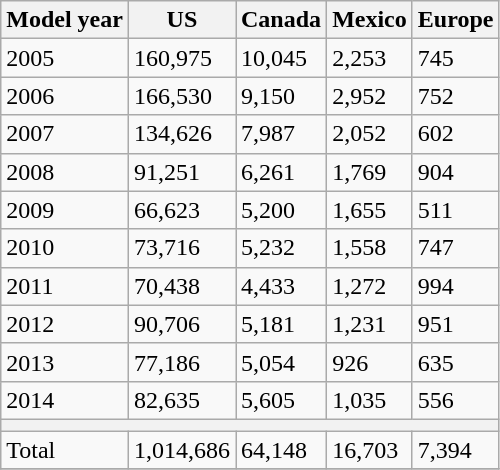<table class="wikitable defaultcenter">
<tr>
<th>Model year</th>
<th>US</th>
<th>Canada</th>
<th>Mexico</th>
<th>Europe</th>
</tr>
<tr>
<td>2005</td>
<td>160,975</td>
<td>10,045</td>
<td>2,253</td>
<td>745</td>
</tr>
<tr>
<td>2006</td>
<td>166,530</td>
<td>9,150</td>
<td>2,952</td>
<td>752</td>
</tr>
<tr>
<td>2007</td>
<td>134,626</td>
<td>7,987</td>
<td>2,052</td>
<td>602</td>
</tr>
<tr>
<td>2008</td>
<td>91,251</td>
<td>6,261</td>
<td>1,769</td>
<td>904</td>
</tr>
<tr>
<td>2009</td>
<td>66,623</td>
<td>5,200</td>
<td>1,655</td>
<td>511</td>
</tr>
<tr>
<td>2010</td>
<td>73,716</td>
<td>5,232</td>
<td>1,558</td>
<td>747</td>
</tr>
<tr>
<td>2011</td>
<td>70,438</td>
<td>4,433</td>
<td>1,272</td>
<td>994</td>
</tr>
<tr>
<td>2012</td>
<td>90,706</td>
<td>5,181</td>
<td>1,231</td>
<td>951</td>
</tr>
<tr>
<td>2013</td>
<td>77,186</td>
<td>5,054</td>
<td>926</td>
<td>635</td>
</tr>
<tr>
<td>2014</td>
<td>82,635</td>
<td>5,605</td>
<td>1,035</td>
<td>556</td>
</tr>
<tr>
<th colspan=5 ></th>
</tr>
<tr>
<td>Total</td>
<td>1,014,686</td>
<td>64,148</td>
<td>16,703</td>
<td>7,394</td>
</tr>
<tr>
</tr>
</table>
